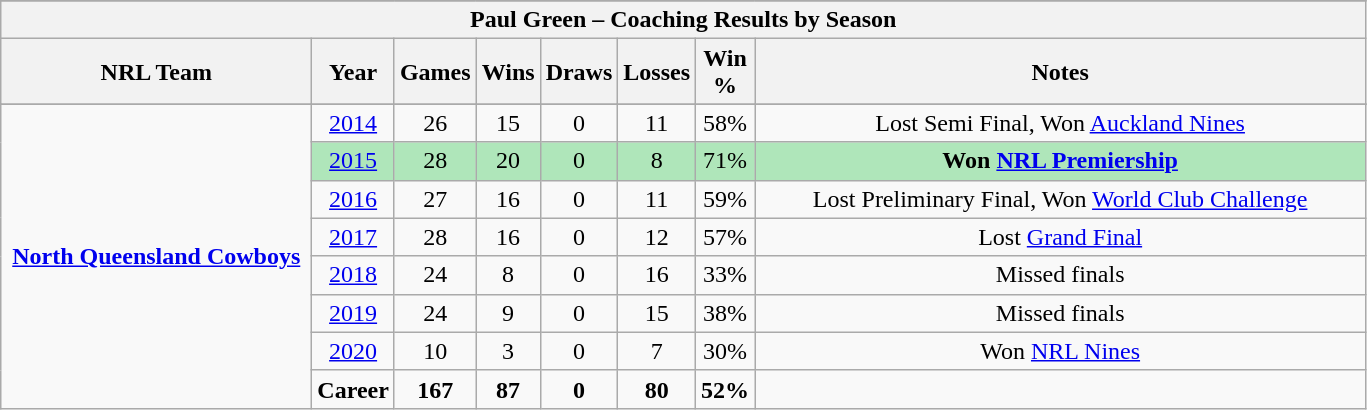<table class="wikitable">
<tr border=1 cellpadding=5 cellspacing=0|- align=center style="background:#EFEFEF;">
</tr>
<tr>
<th colspan="8"><strong>Paul Green – Coaching Results by Season</strong></th>
</tr>
<tr>
<th width="200">NRL Team</th>
<th width="30">Year</th>
<th width="30">Games</th>
<th width="30">Wins</th>
<th width="30">Draws</th>
<th width="30">Losses</th>
<th width="30">Win %</th>
<th width="400">Notes</th>
</tr>
<tr align=center>
</tr>
<tr align=center style=>
</tr>
<tr align=center style=>
<td rowspan="8"><strong><a href='#'>North Queensland Cowboys</a></strong></td>
<td><a href='#'>2014</a></td>
<td>26</td>
<td>15</td>
<td>0</td>
<td>11</td>
<td>58%</td>
<td>Lost Semi Final, Won <a href='#'>Auckland Nines</a></td>
</tr>
<tr align=center style="background:#afe6ba;">
<td><a href='#'>2015</a></td>
<td>28</td>
<td>20</td>
<td>0</td>
<td>8</td>
<td>71%</td>
<td><strong>Won <a href='#'>NRL Premiership</a></strong></td>
</tr>
<tr align=center>
<td><a href='#'>2016</a></td>
<td>27</td>
<td>16</td>
<td>0</td>
<td>11</td>
<td>59%</td>
<td>Lost Preliminary Final, Won <a href='#'>World Club Challenge</a></td>
</tr>
<tr align=center>
<td><a href='#'>2017</a></td>
<td>28</td>
<td>16</td>
<td>0</td>
<td>12</td>
<td>57%</td>
<td>Lost <a href='#'>Grand Final</a></td>
</tr>
<tr align=center>
<td><a href='#'>2018</a></td>
<td>24</td>
<td>8</td>
<td>0</td>
<td>16</td>
<td>33%</td>
<td>Missed finals</td>
</tr>
<tr align=center>
<td><a href='#'>2019</a></td>
<td>24</td>
<td>9</td>
<td>0</td>
<td>15</td>
<td>38%</td>
<td>Missed finals</td>
</tr>
<tr align=center>
<td><a href='#'>2020</a></td>
<td>10</td>
<td>3</td>
<td>0</td>
<td>7</td>
<td>30%</td>
<td>Won <a href='#'>NRL Nines</a></td>
</tr>
<tr align=center>
<td><strong>Career</strong></td>
<td><strong>167</strong></td>
<td><strong>87</strong></td>
<td><strong>0</strong></td>
<td><strong>80</strong></td>
<td><strong>52%</strong></td>
<td></td>
</tr>
</table>
